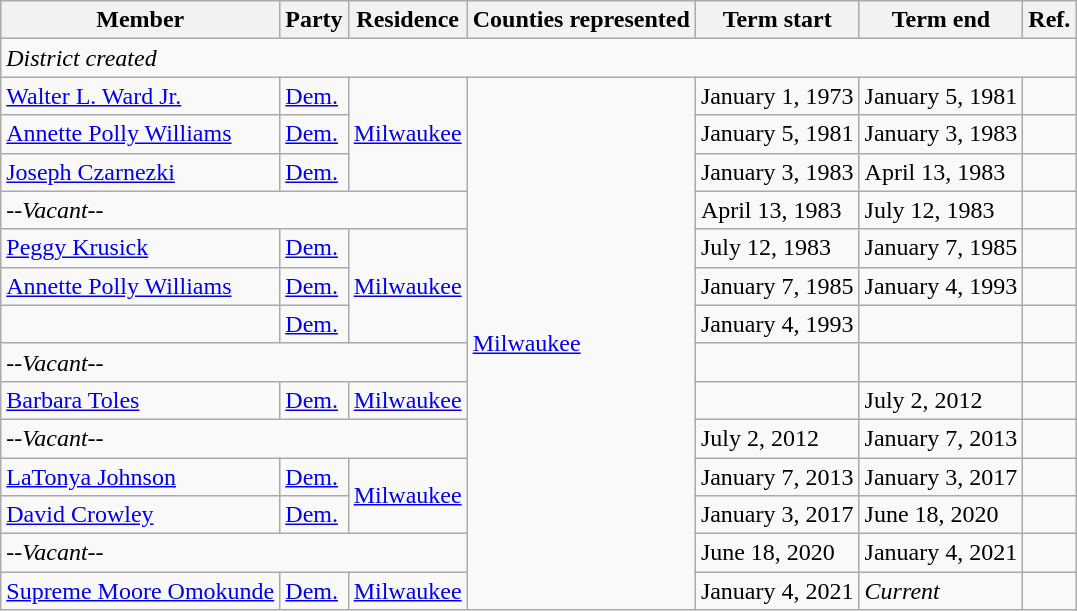<table class="wikitable">
<tr>
<th>Member</th>
<th>Party</th>
<th>Residence</th>
<th>Counties represented</th>
<th>Term start</th>
<th>Term end</th>
<th>Ref.</th>
</tr>
<tr>
<td colspan="7"><em>District created</em></td>
</tr>
<tr>
<td><a href='#'>Walter L. Ward Jr.</a></td>
<td><a href='#'>Dem.</a></td>
<td rowspan="3"><a href='#'>Milwaukee</a></td>
<td rowspan="14"><a href='#'>Milwaukee</a></td>
<td>January 1, 1973</td>
<td>January 5, 1981</td>
<td></td>
</tr>
<tr>
<td><a href='#'>Annette Polly Williams</a></td>
<td><a href='#'>Dem.</a></td>
<td>January 5, 1981</td>
<td>January 3, 1983</td>
<td></td>
</tr>
<tr>
<td><a href='#'>Joseph Czarnezki</a></td>
<td><a href='#'>Dem.</a></td>
<td>January 3, 1983</td>
<td>April 13, 1983</td>
<td></td>
</tr>
<tr>
<td colspan="3"><em>--Vacant--</em></td>
<td>April 13, 1983</td>
<td>July 12, 1983</td>
<td></td>
</tr>
<tr>
<td><a href='#'>Peggy Krusick</a></td>
<td><a href='#'>Dem.</a></td>
<td rowspan="3"><a href='#'>Milwaukee</a></td>
<td>July 12, 1983</td>
<td>January 7, 1985</td>
<td></td>
</tr>
<tr>
<td><a href='#'>Annette Polly Williams</a></td>
<td><a href='#'>Dem.</a></td>
<td>January 7, 1985</td>
<td>January 4, 1993</td>
<td></td>
</tr>
<tr>
<td></td>
<td><a href='#'>Dem.</a></td>
<td>January 4, 1993</td>
<td></td>
<td></td>
</tr>
<tr>
<td colspan="3"><em>--Vacant--</em></td>
<td></td>
<td></td>
<td></td>
</tr>
<tr>
<td><a href='#'>Barbara Toles</a></td>
<td><a href='#'>Dem.</a></td>
<td><a href='#'>Milwaukee</a></td>
<td></td>
<td>July 2, 2012</td>
<td></td>
</tr>
<tr>
<td colspan="3"><em>--Vacant--</em></td>
<td>July 2, 2012</td>
<td>January 7, 2013</td>
<td></td>
</tr>
<tr>
<td><a href='#'>LaTonya Johnson</a></td>
<td><a href='#'>Dem.</a></td>
<td rowspan="2"><a href='#'>Milwaukee</a></td>
<td>January 7, 2013</td>
<td>January 3, 2017</td>
<td></td>
</tr>
<tr>
<td><a href='#'>David Crowley</a></td>
<td><a href='#'>Dem.</a></td>
<td>January 3, 2017</td>
<td>June 18, 2020</td>
<td></td>
</tr>
<tr>
<td colspan="3"><em>--Vacant--</em></td>
<td>June 18, 2020</td>
<td>January 4, 2021</td>
<td></td>
</tr>
<tr>
<td><a href='#'>Supreme Moore Omokunde</a></td>
<td><a href='#'>Dem.</a></td>
<td><a href='#'>Milwaukee</a></td>
<td>January 4, 2021</td>
<td><em>Current</em></td>
<td></td>
</tr>
</table>
